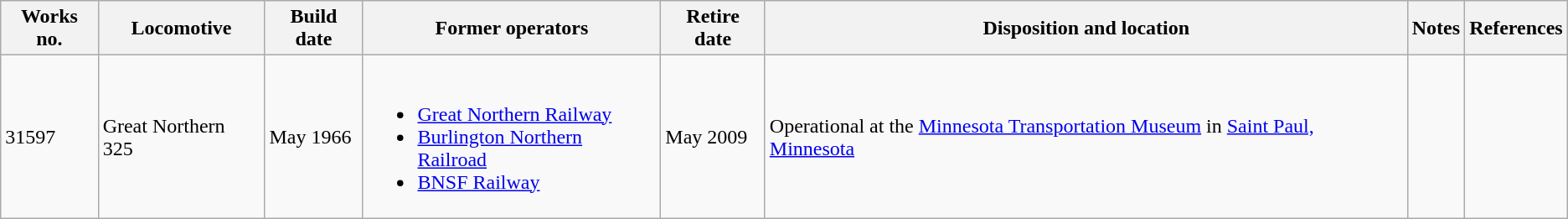<table class="wikitable">
<tr>
<th>Works no.</th>
<th>Locomotive</th>
<th>Build date</th>
<th>Former operators</th>
<th>Retire date</th>
<th>Disposition and location</th>
<th>Notes</th>
<th>References</th>
</tr>
<tr>
<td>31597</td>
<td>Great Northern 325</td>
<td>May 1966</td>
<td><br><ul><li><a href='#'>Great Northern Railway</a></li><li><a href='#'>Burlington Northern Railroad</a></li><li><a href='#'>BNSF Railway</a></li></ul></td>
<td>May 2009</td>
<td>Operational at the <a href='#'>Minnesota Transportation Museum</a> in <a href='#'>Saint Paul, Minnesota</a></td>
<td></td>
<td></td>
</tr>
</table>
